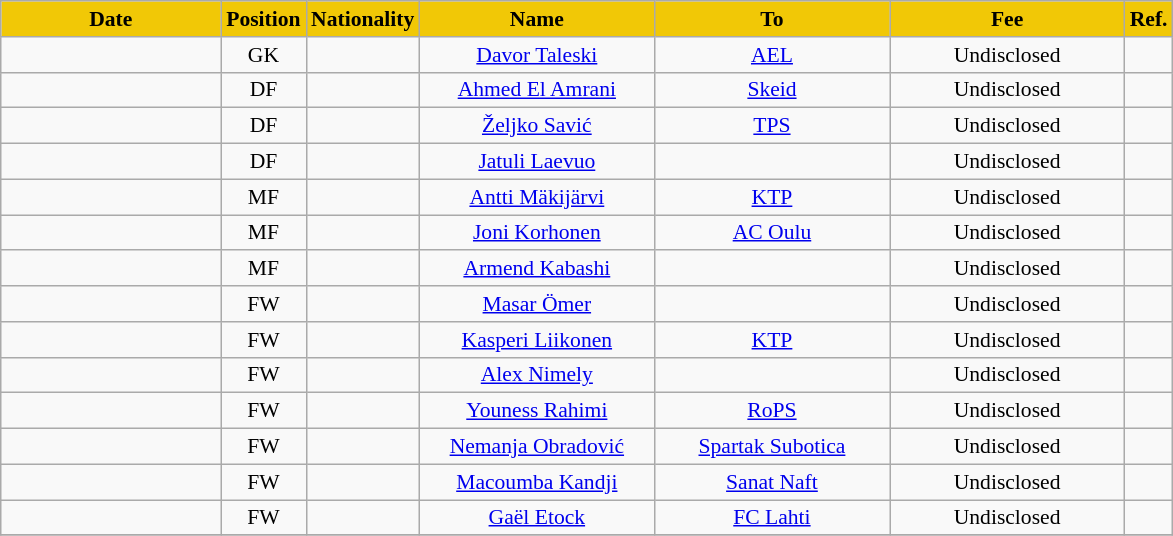<table class="wikitable"  style="text-align:center; font-size:90%; ">
<tr>
<th style="background:#f1c806; color:black; width:140px;">Date</th>
<th style="background:#f1c806; color:black; width:50px;">Position</th>
<th style="background:#f1c806; color:black; width:50px;">Nationality</th>
<th style="background:#f1c806; color:black; width:150px;">Name</th>
<th style="background:#f1c806; color:black; width:150px;">To</th>
<th style="background:#f1c806; color:black; width:150px;">Fee</th>
<th style="background:#f1c806; color:black; width:20px;">Ref.</th>
</tr>
<tr>
<td></td>
<td>GK</td>
<td></td>
<td><a href='#'>Davor Taleski</a></td>
<td><a href='#'>AEL</a></td>
<td>Undisclosed</td>
<td></td>
</tr>
<tr>
<td></td>
<td>DF</td>
<td></td>
<td><a href='#'>Ahmed El Amrani</a></td>
<td><a href='#'>Skeid</a></td>
<td>Undisclosed</td>
<td></td>
</tr>
<tr>
<td></td>
<td>DF</td>
<td></td>
<td><a href='#'>Željko Savić</a></td>
<td><a href='#'>TPS</a></td>
<td>Undisclosed</td>
<td></td>
</tr>
<tr>
<td></td>
<td>DF</td>
<td></td>
<td><a href='#'>Jatuli Laevuo</a></td>
<td></td>
<td>Undisclosed</td>
<td></td>
</tr>
<tr>
<td></td>
<td>MF</td>
<td></td>
<td><a href='#'>Antti Mäkijärvi</a></td>
<td><a href='#'>KTP</a></td>
<td>Undisclosed</td>
<td></td>
</tr>
<tr>
<td></td>
<td>MF</td>
<td></td>
<td><a href='#'>Joni Korhonen</a></td>
<td><a href='#'>AC Oulu</a></td>
<td>Undisclosed</td>
<td></td>
</tr>
<tr>
<td></td>
<td>MF</td>
<td></td>
<td><a href='#'>Armend Kabashi</a></td>
<td></td>
<td>Undisclosed</td>
<td></td>
</tr>
<tr>
<td></td>
<td>FW</td>
<td></td>
<td><a href='#'>Masar Ömer</a></td>
<td></td>
<td>Undisclosed</td>
<td></td>
</tr>
<tr>
<td></td>
<td>FW</td>
<td></td>
<td><a href='#'>Kasperi Liikonen</a></td>
<td><a href='#'>KTP</a></td>
<td>Undisclosed</td>
<td></td>
</tr>
<tr>
<td></td>
<td>FW</td>
<td></td>
<td><a href='#'>Alex Nimely</a></td>
<td></td>
<td>Undisclosed</td>
<td></td>
</tr>
<tr>
<td></td>
<td>FW</td>
<td></td>
<td><a href='#'>Youness Rahimi</a></td>
<td><a href='#'>RoPS</a></td>
<td>Undisclosed</td>
<td></td>
</tr>
<tr>
<td></td>
<td>FW</td>
<td></td>
<td><a href='#'>Nemanja Obradović</a></td>
<td><a href='#'>Spartak Subotica</a></td>
<td>Undisclosed</td>
<td></td>
</tr>
<tr>
<td></td>
<td>FW</td>
<td></td>
<td><a href='#'>Macoumba Kandji</a></td>
<td><a href='#'>Sanat Naft</a></td>
<td>Undisclosed</td>
<td></td>
</tr>
<tr>
<td></td>
<td>FW</td>
<td></td>
<td><a href='#'>Gaël Etock</a></td>
<td><a href='#'>FC Lahti</a></td>
<td>Undisclosed</td>
<td></td>
</tr>
<tr>
</tr>
</table>
